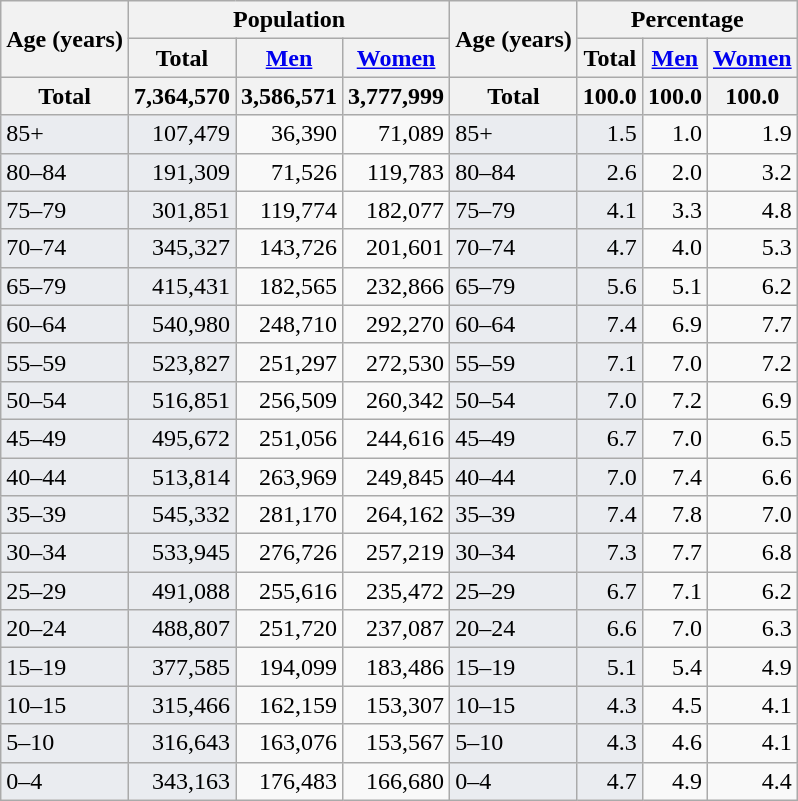<table class="wikitable sortable" style="text-align:right;">
<tr>
<th rowspan="2">Age (years)</th>
<th colspan="3">Population</th>
<th rowspan="2">Age (years)</th>
<th colspan="3">Percentage</th>
</tr>
<tr valign="top">
<th>Total</th>
<th><a href='#'>Men</a></th>
<th><a href='#'>Women</a></th>
<th>Total</th>
<th><a href='#'>Men</a></th>
<th><a href='#'>Women</a></th>
</tr>
<tr valign="top">
<th align="center">Total</th>
<th>7,364,570</th>
<th>3,586,571</th>
<th>3,777,999</th>
<th>Total</th>
<th>100.0</th>
<th>100.0</th>
<th>100.0</th>
</tr>
<tr>
<td align="left" bgcolor="#eaecf0">85+</td>
<td bgcolor="#eaecf0">107,479</td>
<td>36,390</td>
<td>71,089</td>
<td align="left" bgcolor="#eaecf0">85+</td>
<td bgcolor="#eaecf0">1.5</td>
<td>1.0</td>
<td>1.9</td>
</tr>
<tr>
<td align="left" bgcolor="#eaecf0">80–84</td>
<td bgcolor="#eaecf0">191,309</td>
<td>71,526</td>
<td>119,783</td>
<td align="left" bgcolor="#eaecf0">80–84</td>
<td bgcolor="#eaecf0">2.6</td>
<td>2.0</td>
<td>3.2</td>
</tr>
<tr>
<td align="left" bgcolor="#eaecf0">75–79</td>
<td bgcolor="#eaecf0">301,851</td>
<td>119,774</td>
<td>182,077</td>
<td align="left" bgcolor="#eaecf0">75–79</td>
<td bgcolor="#eaecf0">4.1</td>
<td>3.3</td>
<td>4.8</td>
</tr>
<tr>
<td align="left" bgcolor="#eaecf0">70–74</td>
<td bgcolor="#eaecf0">345,327</td>
<td>143,726</td>
<td>201,601</td>
<td align="left" bgcolor="#eaecf0">70–74</td>
<td bgcolor="#eaecf0">4.7</td>
<td>4.0</td>
<td>5.3</td>
</tr>
<tr>
<td align="left" bgcolor="#eaecf0">65–79</td>
<td bgcolor="#eaecf0">415,431</td>
<td>182,565</td>
<td>232,866</td>
<td align="left" bgcolor="#eaecf0">65–79</td>
<td bgcolor="#eaecf0">5.6</td>
<td>5.1</td>
<td>6.2</td>
</tr>
<tr>
<td align="left" bgcolor="#eaecf0">60–64</td>
<td bgcolor="#eaecf0">540,980</td>
<td>248,710</td>
<td>292,270</td>
<td align="left" bgcolor="#eaecf0">60–64</td>
<td bgcolor="#eaecf0">7.4</td>
<td>6.9</td>
<td>7.7</td>
</tr>
<tr>
<td align="left" bgcolor="#eaecf0">55–59</td>
<td bgcolor="#eaecf0">523,827</td>
<td>251,297</td>
<td>272,530</td>
<td align="left" bgcolor="#eaecf0">55–59</td>
<td bgcolor="#eaecf0">7.1</td>
<td>7.0</td>
<td>7.2</td>
</tr>
<tr>
<td align="left" bgcolor="#eaecf0">50–54</td>
<td bgcolor="#eaecf0">516,851</td>
<td>256,509</td>
<td>260,342</td>
<td align="left" bgcolor="#eaecf0">50–54</td>
<td bgcolor="#eaecf0">7.0</td>
<td>7.2</td>
<td>6.9</td>
</tr>
<tr>
<td align="left" bgcolor="#eaecf0">45–49</td>
<td bgcolor="#eaecf0">495,672</td>
<td>251,056</td>
<td>244,616</td>
<td align="left" bgcolor="#eaecf0">45–49</td>
<td bgcolor="#eaecf0">6.7</td>
<td>7.0</td>
<td>6.5</td>
</tr>
<tr>
<td align="left" bgcolor="#eaecf0">40–44</td>
<td bgcolor="#eaecf0">513,814</td>
<td>263,969</td>
<td>249,845</td>
<td align="left" bgcolor="#eaecf0">40–44</td>
<td bgcolor="#eaecf0">7.0</td>
<td>7.4</td>
<td>6.6</td>
</tr>
<tr>
<td align="left" bgcolor="#eaecf0">35–39</td>
<td bgcolor="#eaecf0">545,332</td>
<td>281,170</td>
<td>264,162</td>
<td align="left" bgcolor="#eaecf0">35–39</td>
<td bgcolor="#eaecf0">7.4</td>
<td>7.8</td>
<td>7.0</td>
</tr>
<tr>
<td align="left" bgcolor="#eaecf0">30–34</td>
<td bgcolor="#eaecf0">533,945</td>
<td>276,726</td>
<td>257,219</td>
<td align="left" bgcolor="#eaecf0">30–34</td>
<td bgcolor="#eaecf0">7.3</td>
<td>7.7</td>
<td>6.8</td>
</tr>
<tr>
<td align="left" bgcolor="#eaecf0">25–29</td>
<td bgcolor="#eaecf0">491,088</td>
<td>255,616</td>
<td>235,472</td>
<td align="left" bgcolor="#eaecf0">25–29</td>
<td bgcolor="#eaecf0">6.7</td>
<td>7.1</td>
<td>6.2</td>
</tr>
<tr>
<td align="left" bgcolor="#eaecf0">20–24</td>
<td bgcolor="#eaecf0">488,807</td>
<td>251,720</td>
<td>237,087</td>
<td align="left" bgcolor="#eaecf0">20–24</td>
<td bgcolor="#eaecf0">6.6</td>
<td>7.0</td>
<td>6.3</td>
</tr>
<tr>
<td align="left" bgcolor="#eaecf0">15–19</td>
<td bgcolor="#eaecf0">377,585</td>
<td>194,099</td>
<td>183,486</td>
<td align="left" bgcolor="#eaecf0">15–19</td>
<td bgcolor="#eaecf0">5.1</td>
<td>5.4</td>
<td>4.9</td>
</tr>
<tr>
<td align="left" bgcolor="#eaecf0">10–15</td>
<td bgcolor="#eaecf0">315,466</td>
<td>162,159</td>
<td>153,307</td>
<td align="left" bgcolor="#eaecf0">10–15</td>
<td bgcolor="#eaecf0">4.3</td>
<td>4.5</td>
<td>4.1</td>
</tr>
<tr>
<td align="left" bgcolor="#eaecf0">5–10</td>
<td bgcolor="#eaecf0">316,643</td>
<td>163,076</td>
<td>153,567</td>
<td align="left" bgcolor="#eaecf0">5–10</td>
<td bgcolor="#eaecf0">4.3</td>
<td>4.6</td>
<td>4.1</td>
</tr>
<tr>
<td align="left" bgcolor="#eaecf0">0–4</td>
<td bgcolor="#eaecf0">343,163</td>
<td>176,483</td>
<td>166,680</td>
<td align="left" bgcolor="#eaecf0">0–4</td>
<td bgcolor="#eaecf0">4.7</td>
<td>4.9</td>
<td>4.4</td>
</tr>
</table>
